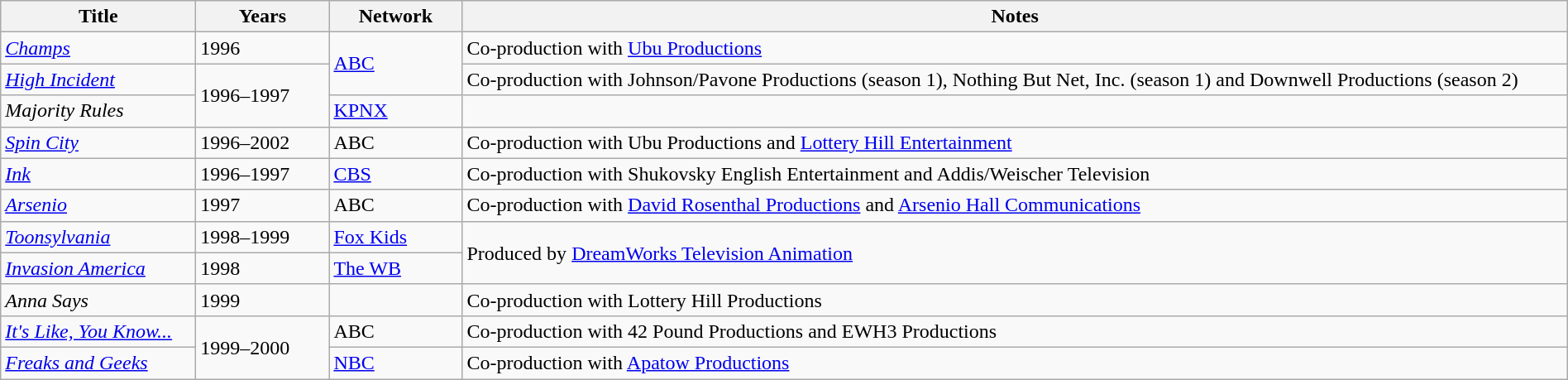<table class="wikitable sortable" style="width:100%;">
<tr>
<th style="width:150px;">Title</th>
<th style="width:100px;">Years</th>
<th style="width:100px;">Network</th>
<th>Notes</th>
</tr>
<tr>
<td><em><a href='#'>Champs</a></em></td>
<td>1996</td>
<td rowspan="2"><a href='#'>ABC</a></td>
<td>Co-production with <a href='#'>Ubu Productions</a></td>
</tr>
<tr>
<td><em><a href='#'>High Incident</a></em></td>
<td rowspan="2">1996–1997</td>
<td>Co-production with Johnson/Pavone Productions (season 1), Nothing But Net, Inc. (season 1) and Downwell Productions (season 2)</td>
</tr>
<tr>
<td><em>Majority Rules</em></td>
<td><a href='#'>KPNX</a></td>
<td></td>
</tr>
<tr>
<td><em><a href='#'>Spin City</a></em></td>
<td>1996–2002</td>
<td>ABC</td>
<td>Co-production with Ubu Productions and <a href='#'>Lottery Hill Entertainment</a></td>
</tr>
<tr>
<td><em><a href='#'>Ink</a></em></td>
<td>1996–1997</td>
<td><a href='#'>CBS</a></td>
<td>Co-production with Shukovsky English Entertainment and Addis/Weischer Television</td>
</tr>
<tr>
<td><em><a href='#'>Arsenio</a></em></td>
<td>1997</td>
<td>ABC</td>
<td>Co-production with <a href='#'>David Rosenthal Productions</a> and <a href='#'>Arsenio Hall Communications</a></td>
</tr>
<tr>
<td><em><a href='#'>Toonsylvania</a></em></td>
<td>1998–1999</td>
<td><a href='#'>Fox Kids</a></td>
<td rowspan="2">Produced by <a href='#'>DreamWorks Television Animation</a></td>
</tr>
<tr>
<td><em><a href='#'>Invasion America</a></em></td>
<td>1998</td>
<td><a href='#'>The WB</a></td>
</tr>
<tr>
<td><em>Anna Says</em></td>
<td>1999</td>
<td></td>
<td>Co-production with Lottery Hill Productions</td>
</tr>
<tr>
<td><em><a href='#'>It's Like, You Know...</a></em></td>
<td rowspan="2">1999–2000</td>
<td>ABC</td>
<td>Co-production with 42 Pound Productions and EWH3 Productions</td>
</tr>
<tr>
<td><em><a href='#'>Freaks and Geeks</a></em></td>
<td><a href='#'>NBC</a></td>
<td>Co-production with <a href='#'>Apatow Productions</a></td>
</tr>
</table>
